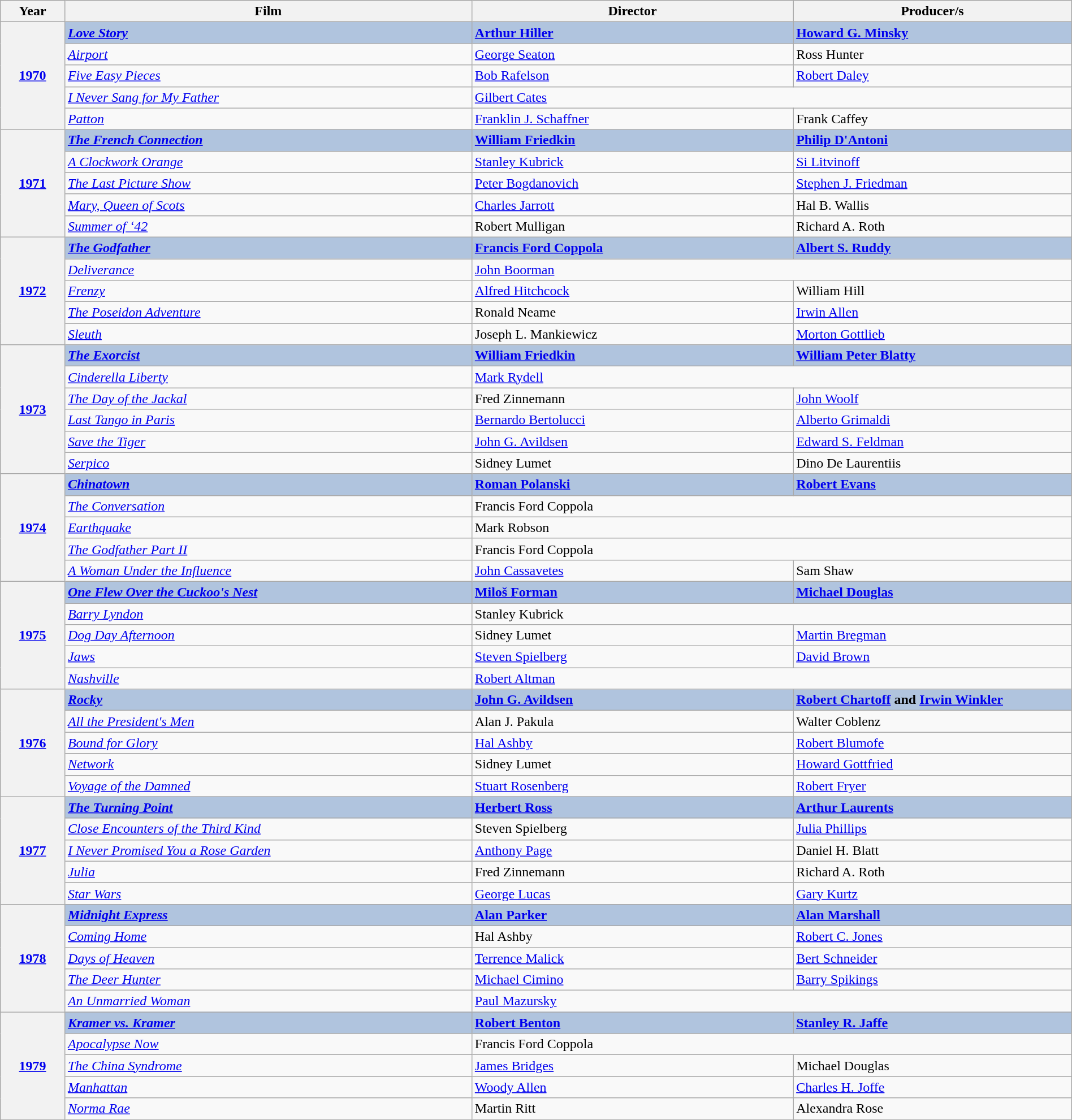<table class="wikitable sortable" style="width:100%; text-align:left">
<tr>
<th style="width:6%;">Year</th>
<th style="width:38%;">Film</th>
<th style="width:30%;">Director</th>
<th style="width:30%;">Producer/s</th>
</tr>
<tr>
<th rowspan="5" style="text-align:center;"><a href='#'>1970</a></th>
<td style="background:#B0C4DE;"><strong><em><a href='#'>Love Story</a></em></strong></td>
<td style="background:#B0C4DE;"><strong><a href='#'>Arthur Hiller</a></strong></td>
<td style="background:#B0C4DE;"><strong><a href='#'>Howard G. Minsky</a></strong></td>
</tr>
<tr>
<td><em><a href='#'>Airport</a></em></td>
<td><a href='#'>George Seaton</a></td>
<td>Ross Hunter</td>
</tr>
<tr>
<td><em><a href='#'>Five Easy Pieces</a></em></td>
<td><a href='#'>Bob Rafelson</a></td>
<td><a href='#'>Robert Daley</a></td>
</tr>
<tr>
<td><em><a href='#'>I Never Sang for My Father</a></em></td>
<td colspan="2"><a href='#'>Gilbert Cates</a></td>
</tr>
<tr>
<td><em><a href='#'>Patton</a></em></td>
<td><a href='#'>Franklin J. Schaffner</a></td>
<td>Frank Caffey</td>
</tr>
<tr>
<th rowspan="5" style="text-align:center;"><a href='#'>1971</a></th>
<td style="background:#B0C4DE;"><strong><em><a href='#'>The French Connection</a></em></strong></td>
<td style="background:#B0C4DE;"><strong><a href='#'>William Friedkin</a></strong></td>
<td style="background:#B0C4DE;"><strong><a href='#'>Philip D'Antoni</a></strong></td>
</tr>
<tr>
<td><em><a href='#'>A Clockwork Orange</a></em></td>
<td><a href='#'>Stanley Kubrick</a></td>
<td><a href='#'>Si Litvinoff</a></td>
</tr>
<tr>
<td><em><a href='#'>The Last Picture Show</a></em></td>
<td><a href='#'>Peter Bogdanovich</a></td>
<td><a href='#'>Stephen J. Friedman</a></td>
</tr>
<tr>
<td><em><a href='#'>Mary, Queen of Scots</a></em></td>
<td><a href='#'>Charles Jarrott</a></td>
<td>Hal B. Wallis</td>
</tr>
<tr>
<td><em><a href='#'>Summer of ‘42</a></em></td>
<td>Robert Mulligan</td>
<td>Richard A. Roth</td>
</tr>
<tr>
<th rowspan="5" style="text-align:center;"><a href='#'>1972</a></th>
<td style="background:#B0C4DE;"><strong><em><a href='#'>The Godfather</a></em></strong></td>
<td style="background:#B0C4DE;"><strong><a href='#'>Francis Ford Coppola</a></strong></td>
<td style="background:#B0C4DE;"><strong><a href='#'>Albert S. Ruddy</a></strong></td>
</tr>
<tr>
<td><em><a href='#'>Deliverance</a></em></td>
<td colspan="2"><a href='#'>John Boorman</a></td>
</tr>
<tr>
<td><em><a href='#'>Frenzy</a></em></td>
<td><a href='#'>Alfred Hitchcock</a></td>
<td>William Hill</td>
</tr>
<tr>
<td><em><a href='#'>The Poseidon Adventure</a></em></td>
<td>Ronald Neame</td>
<td><a href='#'>Irwin Allen</a></td>
</tr>
<tr>
<td><em><a href='#'>Sleuth</a></em></td>
<td>Joseph L. Mankiewicz</td>
<td><a href='#'>Morton Gottlieb</a></td>
</tr>
<tr>
<th rowspan="6" style="text-align:center;"><a href='#'>1973</a></th>
<td style="background:#B0C4DE;"><strong><em><a href='#'>The Exorcist</a></em></strong></td>
<td style="background:#B0C4DE;"><strong><a href='#'>William Friedkin</a></strong></td>
<td style="background:#B0C4DE;"><strong><a href='#'>William Peter Blatty</a></strong></td>
</tr>
<tr>
<td><em><a href='#'>Cinderella Liberty</a></em></td>
<td colspan="2"><a href='#'>Mark Rydell</a></td>
</tr>
<tr>
<td><em><a href='#'>The Day of the Jackal</a></em></td>
<td>Fred Zinnemann</td>
<td><a href='#'>John Woolf</a></td>
</tr>
<tr>
<td><em><a href='#'>Last Tango in Paris</a></em></td>
<td><a href='#'>Bernardo Bertolucci</a></td>
<td><a href='#'>Alberto Grimaldi</a></td>
</tr>
<tr>
<td><em><a href='#'>Save the Tiger</a></em></td>
<td><a href='#'>John G. Avildsen</a></td>
<td><a href='#'>Edward S. Feldman</a></td>
</tr>
<tr>
<td><em><a href='#'>Serpico</a></em></td>
<td>Sidney Lumet</td>
<td>Dino De Laurentiis</td>
</tr>
<tr>
<th rowspan="5" style="text-align:center;"><a href='#'>1974</a></th>
<td style="background:#B0C4DE;"><strong><em><a href='#'>Chinatown</a></em></strong></td>
<td style="background:#B0C4DE;"><strong><a href='#'>Roman Polanski</a></strong></td>
<td style="background:#B0C4DE;"><strong><a href='#'>Robert Evans</a></strong></td>
</tr>
<tr>
<td><em><a href='#'>The Conversation</a></em></td>
<td colspan="2">Francis Ford Coppola</td>
</tr>
<tr>
<td><em><a href='#'>Earthquake</a></em></td>
<td colspan="2">Mark Robson</td>
</tr>
<tr>
<td><em><a href='#'>The Godfather Part II</a></em></td>
<td colspan="2">Francis Ford Coppola</td>
</tr>
<tr>
<td><em><a href='#'>A Woman Under the Influence</a></em></td>
<td><a href='#'>John Cassavetes</a></td>
<td>Sam Shaw</td>
</tr>
<tr>
<th rowspan="5" style="text-align:center;"><a href='#'>1975</a></th>
<td style="background:#B0C4DE;"><strong><em><a href='#'>One Flew Over the Cuckoo's Nest</a></em></strong></td>
<td style="background:#B0C4DE;"><strong><a href='#'>Miloš Forman</a></strong></td>
<td style="background:#B0C4DE;"><strong><a href='#'>Michael Douglas</a></strong></td>
</tr>
<tr>
<td><em><a href='#'>Barry Lyndon</a></em></td>
<td colspan="2">Stanley Kubrick</td>
</tr>
<tr>
<td><em><a href='#'>Dog Day Afternoon</a></em></td>
<td>Sidney Lumet</td>
<td><a href='#'>Martin Bregman</a></td>
</tr>
<tr>
<td><em><a href='#'>Jaws</a></em></td>
<td><a href='#'>Steven Spielberg</a></td>
<td><a href='#'>David Brown</a></td>
</tr>
<tr>
<td><em><a href='#'>Nashville</a></em></td>
<td colspan="2"><a href='#'>Robert Altman</a></td>
</tr>
<tr>
<th rowspan="5" style="text-align:center;"><a href='#'>1976</a></th>
<td style="background:#B0C4DE;"><strong><em><a href='#'>Rocky</a></em></strong></td>
<td style="background:#B0C4DE;"><strong><a href='#'>John G. Avildsen</a></strong></td>
<td style="background:#B0C4DE;"><strong><a href='#'>Robert Chartoff</a> and <a href='#'>Irwin Winkler</a></strong></td>
</tr>
<tr>
<td><em><a href='#'>All the President's Men</a></em></td>
<td>Alan J. Pakula</td>
<td>Walter Coblenz</td>
</tr>
<tr>
<td><em><a href='#'>Bound for Glory</a></em></td>
<td><a href='#'>Hal Ashby</a></td>
<td><a href='#'>Robert Blumofe</a></td>
</tr>
<tr>
<td><em><a href='#'>Network</a></em></td>
<td>Sidney Lumet</td>
<td><a href='#'>Howard Gottfried</a></td>
</tr>
<tr>
<td><em><a href='#'>Voyage of the Damned</a></em></td>
<td><a href='#'>Stuart Rosenberg</a></td>
<td><a href='#'>Robert Fryer</a></td>
</tr>
<tr>
<th rowspan="5" style="text-align:center;"><a href='#'>1977</a></th>
<td style="background:#B0C4DE;"><strong><em><a href='#'>The Turning Point</a></em></strong></td>
<td style="background:#B0C4DE;"><strong><a href='#'>Herbert Ross</a></strong></td>
<td style="background:#B0C4DE;"><strong><a href='#'>Arthur Laurents</a></strong></td>
</tr>
<tr>
<td><em><a href='#'>Close Encounters of the Third Kind</a></em></td>
<td>Steven Spielberg</td>
<td><a href='#'>Julia Phillips</a></td>
</tr>
<tr>
<td><em><a href='#'>I Never Promised You a Rose Garden</a></em></td>
<td><a href='#'>Anthony Page</a></td>
<td>Daniel H. Blatt</td>
</tr>
<tr>
<td><em><a href='#'>Julia</a></em></td>
<td>Fred Zinnemann</td>
<td>Richard A. Roth</td>
</tr>
<tr>
<td><em><a href='#'>Star Wars</a></em></td>
<td><a href='#'>George Lucas</a></td>
<td><a href='#'>Gary Kurtz</a></td>
</tr>
<tr>
<th rowspan="5" style="text-align:center;"><a href='#'>1978</a></th>
<td style="background:#B0C4DE;"><strong><em><a href='#'>Midnight Express</a></em></strong></td>
<td style="background:#B0C4DE;"><strong><a href='#'>Alan Parker</a></strong></td>
<td style="background:#B0C4DE;"><strong><a href='#'>Alan Marshall</a></strong></td>
</tr>
<tr>
<td><em><a href='#'>Coming Home</a></em></td>
<td>Hal Ashby</td>
<td><a href='#'>Robert C. Jones</a></td>
</tr>
<tr>
<td><em><a href='#'>Days of Heaven</a></em></td>
<td><a href='#'>Terrence Malick</a></td>
<td><a href='#'>Bert Schneider</a></td>
</tr>
<tr>
<td><em><a href='#'>The Deer Hunter</a></em></td>
<td><a href='#'>Michael Cimino</a></td>
<td><a href='#'>Barry Spikings</a></td>
</tr>
<tr>
<td><em><a href='#'>An Unmarried Woman</a></em></td>
<td colspan="2"><a href='#'>Paul Mazursky</a></td>
</tr>
<tr>
<th rowspan="5" style="text-align:center;"><a href='#'>1979</a></th>
<td style="background:#B0C4DE;"><strong><em><a href='#'>Kramer vs. Kramer</a></em></strong></td>
<td style="background:#B0C4DE;"><strong><a href='#'>Robert Benton</a></strong></td>
<td style="background:#B0C4DE;"><strong><a href='#'>Stanley R. Jaffe</a></strong></td>
</tr>
<tr>
<td><em><a href='#'>Apocalypse Now</a></em></td>
<td colspan="2">Francis Ford Coppola</td>
</tr>
<tr>
<td><em><a href='#'>The China Syndrome</a></em></td>
<td><a href='#'>James Bridges</a></td>
<td>Michael Douglas</td>
</tr>
<tr>
<td><em><a href='#'>Manhattan</a></em></td>
<td><a href='#'>Woody Allen</a></td>
<td><a href='#'>Charles H. Joffe</a></td>
</tr>
<tr>
<td><em><a href='#'>Norma Rae</a></em></td>
<td>Martin Ritt</td>
<td>Alexandra Rose</td>
</tr>
</table>
